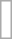<table class="wikitable floatright" style="border:none">
<tr>
<td style="background-color:white;"><br>























</td>
</tr>
</table>
